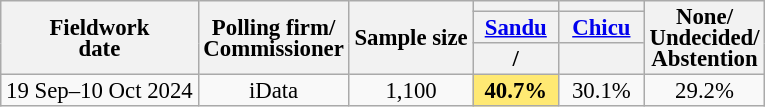<table class=wikitable style="text-align:center;font-size:95%;line-height:14px;">
<tr>
<th rowspan="3">Fieldwork<br>date</th>
<th rowspan="3">Polling firm/<br>Commissioner</th>
<th rowspan="3">Sample size</th>
<th></th>
<th></th>
<th rowspan="3">None/<br>Undecided/<br>Abstention</th>
</tr>
<tr>
<th style="width:50px;"><a href='#'>Sandu</a></th>
<th style="width:50px;"><a href='#'>Chicu</a></th>
</tr>
<tr>
<th><a href='#'></a>/<a href='#'></a></th>
<th><a href='#'></a></th>
</tr>
<tr>
<td>19 Sep–10 Oct 2024</td>
<td>iData</td>
<td>1,100</td>
<td style="background:#ffe973"><strong>40.7%</strong></td>
<td>30.1%</td>
<td>29.2%</td>
</tr>
</table>
